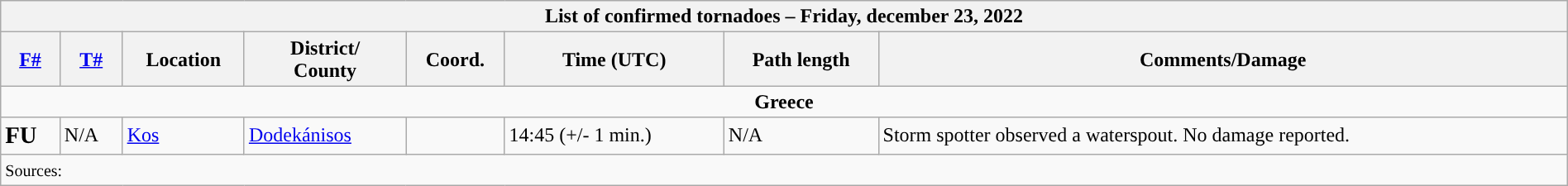<table class="wikitable collapsible" width="100%">
<tr>
<th colspan="8">List of confirmed tornadoes – Friday, december 23, 2022</th>
</tr>
<tr>
<th><a href='#'>F#</a></th>
<th><a href='#'>T#</a></th>
<th>Location</th>
<th>District/<br>County</th>
<th>Coord.</th>
<th>Time (UTC)</th>
<th>Path length</th>
<th>Comments/Damage</th>
</tr>
<tr>
<td colspan="8" align=center><strong>Greece</strong></td>
</tr>
<tr>
<td><big><strong>FU</strong></big></td>
<td>N/A</td>
<td><a href='#'>Kos</a></td>
<td><a href='#'>Dodekánisos</a></td>
<td></td>
<td>14:45 (+/- 1 min.)</td>
<td>N/A</td>
<td>Storm spotter observed a waterspout. No damage reported.</td>
</tr>
<tr>
<td colspan="8"><small>Sources:  </small></td>
</tr>
</table>
